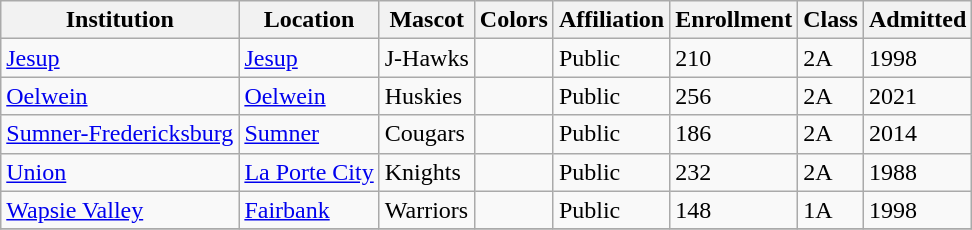<table class="wikitable">
<tr>
<th>Institution</th>
<th>Location</th>
<th>Mascot</th>
<th>Colors</th>
<th>Affiliation</th>
<th>Enrollment</th>
<th>Class</th>
<th>Admitted</th>
</tr>
<tr>
<td><a href='#'>Jesup</a></td>
<td><a href='#'>Jesup</a></td>
<td>J-Hawks</td>
<td> </td>
<td>Public</td>
<td>210</td>
<td>2A</td>
<td>1998</td>
</tr>
<tr>
<td><a href='#'>Oelwein</a></td>
<td><a href='#'>Oelwein</a></td>
<td>Huskies</td>
<td> </td>
<td>Public</td>
<td>256</td>
<td>2A</td>
<td>2021</td>
</tr>
<tr>
<td><a href='#'>Sumner-Fredericksburg</a></td>
<td><a href='#'>Sumner</a></td>
<td>Cougars</td>
<td>  </td>
<td>Public</td>
<td>186</td>
<td>2A</td>
<td>2014</td>
</tr>
<tr>
<td><a href='#'>Union</a></td>
<td><a href='#'>La Porte City</a></td>
<td>Knights</td>
<td>  </td>
<td>Public</td>
<td>232</td>
<td>2A</td>
<td>1988</td>
</tr>
<tr>
<td><a href='#'>Wapsie Valley</a></td>
<td><a href='#'>Fairbank</a></td>
<td>Warriors</td>
<td> </td>
<td>Public</td>
<td>148</td>
<td>1A</td>
<td>1998</td>
</tr>
<tr>
</tr>
</table>
